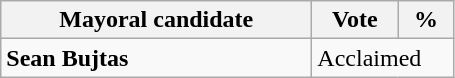<table class="wikitable">
<tr>
<th width="200px">Mayoral candidate</th>
<th width="50px">Vote</th>
<th width="30px">%</th>
</tr>
<tr>
<td><strong>Sean Bujtas</strong> </td>
<td colspan="2">Acclaimed</td>
</tr>
</table>
